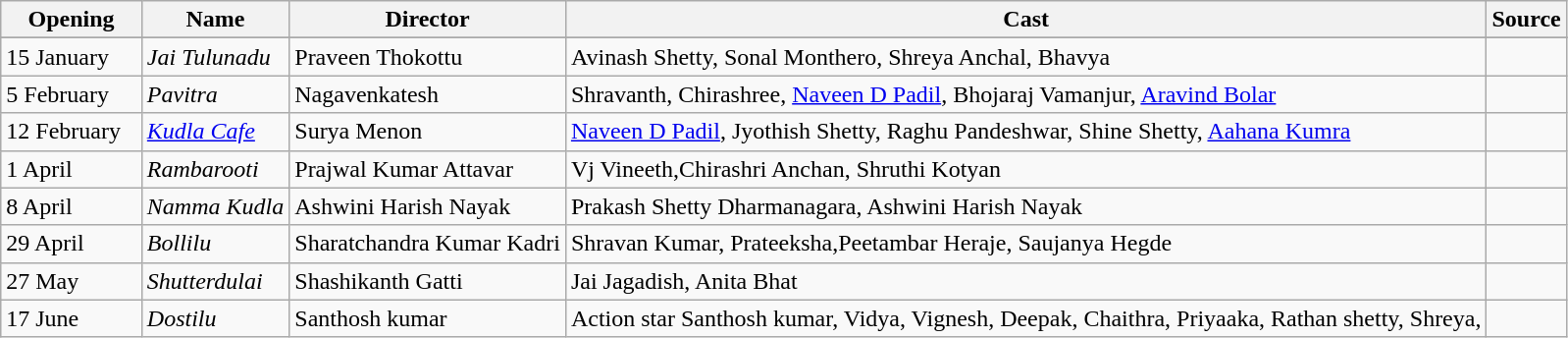<table class="wikitable sortable">
<tr>
<th style="width:9%;">Opening</th>
<th>Name</th>
<th>Director</th>
<th>Cast</th>
<th>Source</th>
</tr>
<tr>
</tr>
<tr>
<td>15 January</td>
<td><em>Jai Tulunadu</em></td>
<td>Praveen Thokottu</td>
<td>Avinash Shetty, Sonal Monthero, Shreya Anchal, Bhavya</td>
<td></td>
</tr>
<tr>
<td>5 February</td>
<td><em>Pavitra</em></td>
<td>Nagavenkatesh</td>
<td>Shravanth, Chirashree, <a href='#'>Naveen D Padil</a>, Bhojaraj Vamanjur, <a href='#'>Aravind Bolar</a></td>
<td><br></td>
</tr>
<tr>
<td>12 February</td>
<td><em><a href='#'>Kudla Cafe</a></em></td>
<td>Surya Menon</td>
<td><a href='#'>Naveen D Padil</a>, Jyothish Shetty, Raghu Pandeshwar, Shine Shetty, <a href='#'>Aahana Kumra</a></td>
<td><br></td>
</tr>
<tr>
<td>1 April</td>
<td><em>Rambarooti</em></td>
<td>Prajwal Kumar Attavar</td>
<td>Vj Vineeth,Chirashri Anchan, Shruthi Kotyan</td>
<td><br></td>
</tr>
<tr>
<td>8 April</td>
<td><em>Namma Kudla</em></td>
<td>Ashwini Harish Nayak</td>
<td>Prakash Shetty Dharmanagara, Ashwini Harish Nayak</td>
<td></td>
</tr>
<tr>
<td>29 April</td>
<td><em>Bollilu</em></td>
<td>Sharatchandra Kumar Kadri</td>
<td>Shravan Kumar, Prateeksha,Peetambar Heraje, Saujanya Hegde</td>
<td><br></td>
</tr>
<tr>
<td>27 May</td>
<td><em>Shutterdulai</em></td>
<td>Shashikanth Gatti</td>
<td>Jai Jagadish, Anita Bhat</td>
<td><br></td>
</tr>
<tr>
<td>17 June</td>
<td><em>Dostilu</em></td>
<td>Santhosh kumar</td>
<td>Action star Santhosh kumar, Vidya, Vignesh, Deepak, Chaithra, Priyaaka, Rathan shetty, Shreya,</td>
<td><br></td>
</tr>
</table>
